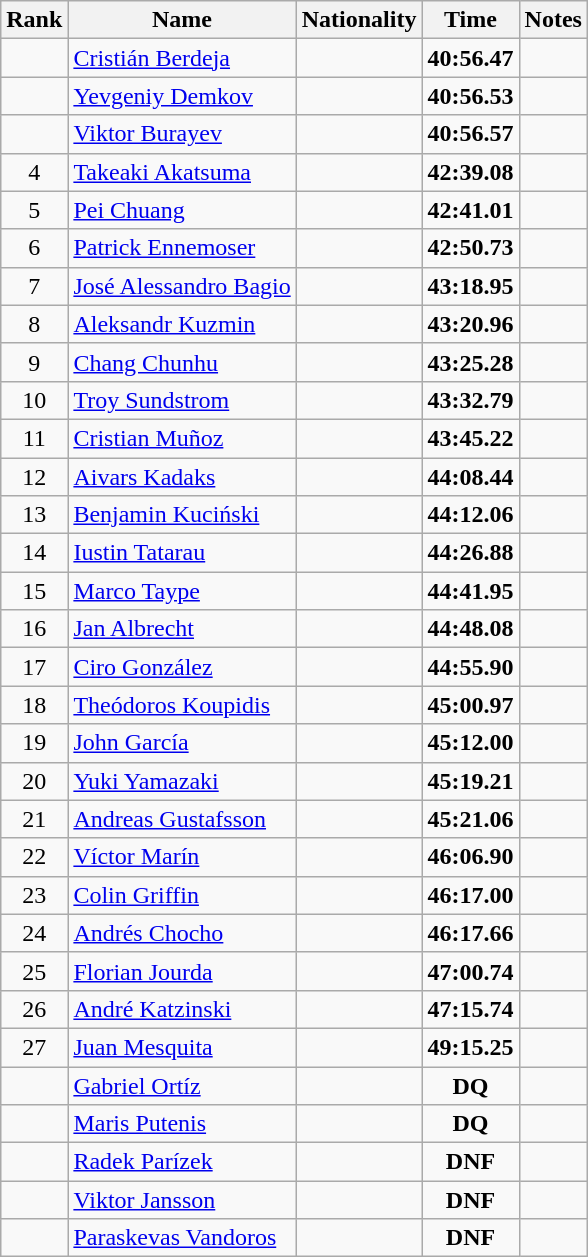<table class="wikitable sortable" style="text-align:center">
<tr>
<th>Rank</th>
<th>Name</th>
<th>Nationality</th>
<th>Time</th>
<th>Notes</th>
</tr>
<tr>
<td></td>
<td align=left><a href='#'>Cristián Berdeja</a></td>
<td align=left></td>
<td><strong>40:56.47</strong></td>
<td></td>
</tr>
<tr>
<td></td>
<td align=left><a href='#'>Yevgeniy Demkov</a></td>
<td align=left></td>
<td><strong>40:56.53</strong></td>
<td></td>
</tr>
<tr>
<td></td>
<td align=left><a href='#'>Viktor Burayev</a></td>
<td align=left></td>
<td><strong>40:56.57</strong></td>
<td></td>
</tr>
<tr>
<td>4</td>
<td align=left><a href='#'>Takeaki Akatsuma</a></td>
<td align=left></td>
<td><strong>42:39.08</strong></td>
<td></td>
</tr>
<tr>
<td>5</td>
<td align=left><a href='#'>Pei Chuang</a></td>
<td align=left></td>
<td><strong>42:41.01</strong></td>
<td></td>
</tr>
<tr>
<td>6</td>
<td align=left><a href='#'>Patrick Ennemoser</a></td>
<td align=left></td>
<td><strong>42:50.73</strong></td>
<td></td>
</tr>
<tr>
<td>7</td>
<td align=left><a href='#'>José Alessandro Bagio</a></td>
<td align=left></td>
<td><strong>43:18.95</strong></td>
<td></td>
</tr>
<tr>
<td>8</td>
<td align=left><a href='#'>Aleksandr Kuzmin</a></td>
<td align=left></td>
<td><strong>43:20.96</strong></td>
<td></td>
</tr>
<tr>
<td>9</td>
<td align=left><a href='#'>Chang Chunhu</a></td>
<td align=left></td>
<td><strong>43:25.28</strong></td>
<td></td>
</tr>
<tr>
<td>10</td>
<td align=left><a href='#'>Troy Sundstrom</a></td>
<td align=left></td>
<td><strong>43:32.79</strong></td>
<td></td>
</tr>
<tr>
<td>11</td>
<td align=left><a href='#'>Cristian Muñoz</a></td>
<td align=left></td>
<td><strong>43:45.22</strong></td>
<td></td>
</tr>
<tr>
<td>12</td>
<td align=left><a href='#'>Aivars Kadaks</a></td>
<td align=left></td>
<td><strong>44:08.44</strong></td>
<td></td>
</tr>
<tr>
<td>13</td>
<td align=left><a href='#'>Benjamin Kuciński</a></td>
<td align=left></td>
<td><strong>44:12.06</strong></td>
<td></td>
</tr>
<tr>
<td>14</td>
<td align=left><a href='#'>Iustin Tatarau</a></td>
<td align=left></td>
<td><strong>44:26.88</strong></td>
<td></td>
</tr>
<tr>
<td>15</td>
<td align=left><a href='#'>Marco Taype</a></td>
<td align=left></td>
<td><strong>44:41.95</strong></td>
<td></td>
</tr>
<tr>
<td>16</td>
<td align=left><a href='#'>Jan Albrecht</a></td>
<td align=left></td>
<td><strong>44:48.08</strong></td>
<td></td>
</tr>
<tr>
<td>17</td>
<td align=left><a href='#'>Ciro González</a></td>
<td align=left></td>
<td><strong>44:55.90</strong></td>
<td></td>
</tr>
<tr>
<td>18</td>
<td align=left><a href='#'>Theódoros Koupidis</a></td>
<td align=left></td>
<td><strong>45:00.97</strong></td>
<td></td>
</tr>
<tr>
<td>19</td>
<td align=left><a href='#'>John García</a></td>
<td align=left></td>
<td><strong>45:12.00</strong></td>
<td></td>
</tr>
<tr>
<td>20</td>
<td align=left><a href='#'>Yuki Yamazaki</a></td>
<td align=left></td>
<td><strong>45:19.21</strong></td>
<td></td>
</tr>
<tr>
<td>21</td>
<td align=left><a href='#'>Andreas Gustafsson</a></td>
<td align=left></td>
<td><strong>45:21.06</strong></td>
<td></td>
</tr>
<tr>
<td>22</td>
<td align=left><a href='#'>Víctor Marín</a></td>
<td align=left></td>
<td><strong>46:06.90</strong></td>
<td></td>
</tr>
<tr>
<td>23</td>
<td align=left><a href='#'>Colin Griffin</a></td>
<td align=left></td>
<td><strong>46:17.00</strong></td>
<td></td>
</tr>
<tr>
<td>24</td>
<td align=left><a href='#'>Andrés Chocho</a></td>
<td align=left></td>
<td><strong>46:17.66</strong></td>
<td></td>
</tr>
<tr>
<td>25</td>
<td align=left><a href='#'>Florian Jourda</a></td>
<td align=left></td>
<td><strong>47:00.74</strong></td>
<td></td>
</tr>
<tr>
<td>26</td>
<td align=left><a href='#'>André Katzinski</a></td>
<td align=left></td>
<td><strong>47:15.74</strong></td>
<td></td>
</tr>
<tr>
<td>27</td>
<td align=left><a href='#'>Juan Mesquita</a></td>
<td align=left></td>
<td><strong>49:15.25</strong></td>
<td></td>
</tr>
<tr>
<td></td>
<td align=left><a href='#'>Gabriel Ortíz</a></td>
<td align=left></td>
<td><strong>DQ</strong></td>
<td></td>
</tr>
<tr>
<td></td>
<td align=left><a href='#'>Maris Putenis</a></td>
<td align=left></td>
<td><strong>DQ</strong></td>
<td></td>
</tr>
<tr>
<td></td>
<td align=left><a href='#'>Radek Parízek</a></td>
<td align=left></td>
<td><strong>DNF</strong></td>
<td></td>
</tr>
<tr>
<td></td>
<td align=left><a href='#'>Viktor Jansson</a></td>
<td align=left></td>
<td><strong>DNF</strong></td>
<td></td>
</tr>
<tr>
<td></td>
<td align=left><a href='#'>Paraskevas Vandoros</a></td>
<td align=left></td>
<td><strong>DNF</strong></td>
<td></td>
</tr>
</table>
